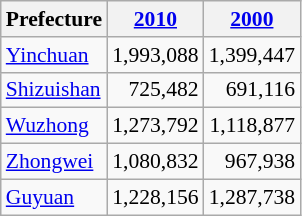<table class="wikitable sortable" style="font-size:90%;" align="center">
<tr>
<th>Prefecture</th>
<th><a href='#'>2010</a></th>
<th><a href='#'>2000</a></th>
</tr>
<tr --------->
<td><a href='#'>Yinchuan</a></td>
<td style="text-align: right;">1,993,088</td>
<td style="text-align: right;">1,399,447</td>
</tr>
<tr --------->
<td><a href='#'>Shizuishan</a></td>
<td style="text-align: right;">725,482</td>
<td style="text-align: right;">691,116</td>
</tr>
<tr --------->
<td><a href='#'>Wuzhong</a></td>
<td style="text-align: right;">1,273,792</td>
<td style="text-align: right;">1,118,877</td>
</tr>
<tr --------->
<td><a href='#'>Zhongwei</a></td>
<td style="text-align: right;">1,080,832</td>
<td style="text-align: right;">967,938</td>
</tr>
<tr --------->
<td><a href='#'>Guyuan</a></td>
<td style="text-align: right;">1,228,156</td>
<td style="text-align: right;">1,287,738</td>
</tr>
</table>
